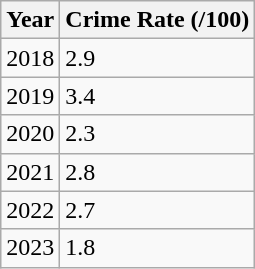<table class="wikitable">
<tr>
<th>Year</th>
<th>Crime Rate (/100)</th>
</tr>
<tr>
<td>2018</td>
<td>2.9</td>
</tr>
<tr>
<td>2019</td>
<td>3.4</td>
</tr>
<tr>
<td>2020</td>
<td>2.3</td>
</tr>
<tr>
<td>2021</td>
<td>2.8</td>
</tr>
<tr>
<td>2022</td>
<td>2.7</td>
</tr>
<tr>
<td>2023</td>
<td>1.8</td>
</tr>
</table>
